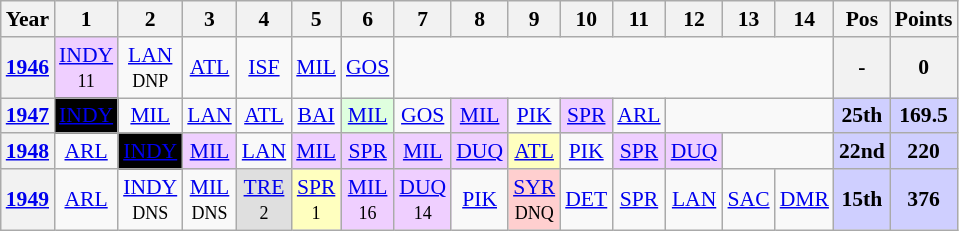<table class="wikitable" style="text-align:center; font-size:90%">
<tr>
<th>Year</th>
<th>1</th>
<th>2</th>
<th>3</th>
<th>4</th>
<th>5</th>
<th>6</th>
<th>7</th>
<th>8</th>
<th>9</th>
<th>10</th>
<th>11</th>
<th>12</th>
<th>13</th>
<th>14</th>
<th>Pos</th>
<th>Points</th>
</tr>
<tr>
<th rowspan=1><a href='#'>1946</a></th>
<td style="background:#EFCFFF;"><a href='#'>INDY</a><br><small>11</small></td>
<td><a href='#'>LAN</a><br><small>DNP</small></td>
<td><a href='#'>ATL</a><br><small></small></td>
<td><a href='#'>ISF</a><br><small> </small></td>
<td><a href='#'>MIL</a><br><small> </small></td>
<td><a href='#'>GOS</a><br><small> </small></td>
<td colspan=8></td>
<th>-</th>
<th>0</th>
</tr>
<tr>
<th><a href='#'>1947</a></th>
<td style="background:#000000; color:white;"><a href='#'>INDY</a><br></td>
<td><a href='#'>MIL</a><br></td>
<td><a href='#'>LAN</a><br></td>
<td><a href='#'>ATL</a><br></td>
<td><a href='#'>BAI</a><br></td>
<td style="background:#DFFFDF;"><a href='#'>MIL</a><br></td>
<td><a href='#'>GOS</a><br></td>
<td style="background:#EFCFFF;"><a href='#'>MIL</a><br></td>
<td><a href='#'>PIK</a><br></td>
<td style="background:#EFCFFF;"><a href='#'>SPR</a><br></td>
<td><a href='#'>ARL</a></td>
<td colspan=3></td>
<th style="background:#CFCFFF;">25th</th>
<th style="background:#CFCFFF;">169.5</th>
</tr>
<tr>
<th rowspan=1><a href='#'>1948</a></th>
<td><a href='#'>ARL</a><br><small> </small></td>
<td style="background:#000000; color:white;"><a href='#'>INDY</a><br></td>
<td style="background:#EFCFFF;"><a href='#'>MIL</a> <br></td>
<td><a href='#'>LAN</a><br></td>
<td style="background:#EFCFFF;"><a href='#'>MIL</a><br></td>
<td style="background:#EFCFFF;"><a href='#'>SPR</a><br></td>
<td style="background:#EFCFFF;"><a href='#'>MIL</a><br></td>
<td style="background:#EFCFFF;"><a href='#'>DUQ</a><br></td>
<td style="background:#FFFFBF;"><a href='#'>ATL</a><br></td>
<td><a href='#'>PIK</a><br></td>
<td style="background:#EFCFFF;"><a href='#'>SPR</a><br></td>
<td style="background:#EFCFFF;"><a href='#'>DUQ</a><br></td>
<td colspan=2></td>
<th style="background:#CFCFFF;">22nd</th>
<th style="background:#CFCFFF;">220</th>
</tr>
<tr>
<th rowspan=1><a href='#'>1949</a></th>
<td><a href='#'>ARL</a><br><small> </small></td>
<td><a href='#'>INDY</a><br><small>DNS</small></td>
<td><a href='#'>MIL</a><br><small>DNS</small></td>
<td style="background:#DFDFDF;"><a href='#'>TRE</a><br><small>2</small></td>
<td style="background:#FFFFBF;"><a href='#'>SPR</a><br><small>1</small></td>
<td style="background:#EFCFFF;"><a href='#'>MIL</a><br><small>16</small></td>
<td style="background:#EFCFFF;"><a href='#'>DUQ</a><br><small>14</small></td>
<td><a href='#'>PIK</a><br><small> </small></td>
<td style="background:#FFCFCF;"><a href='#'>SYR</a><br><small>DNQ</small></td>
<td><a href='#'>DET</a><br><small> </small></td>
<td><a href='#'>SPR</a><br><small> </small></td>
<td><a href='#'>LAN</a><br><small> </small></td>
<td><a href='#'>SAC</a><br><small> </small></td>
<td><a href='#'>DMR</a><br><small> </small></td>
<th style="background:#CFCFFF;">15th</th>
<th style="background:#CFCFFF;">376</th>
</tr>
</table>
